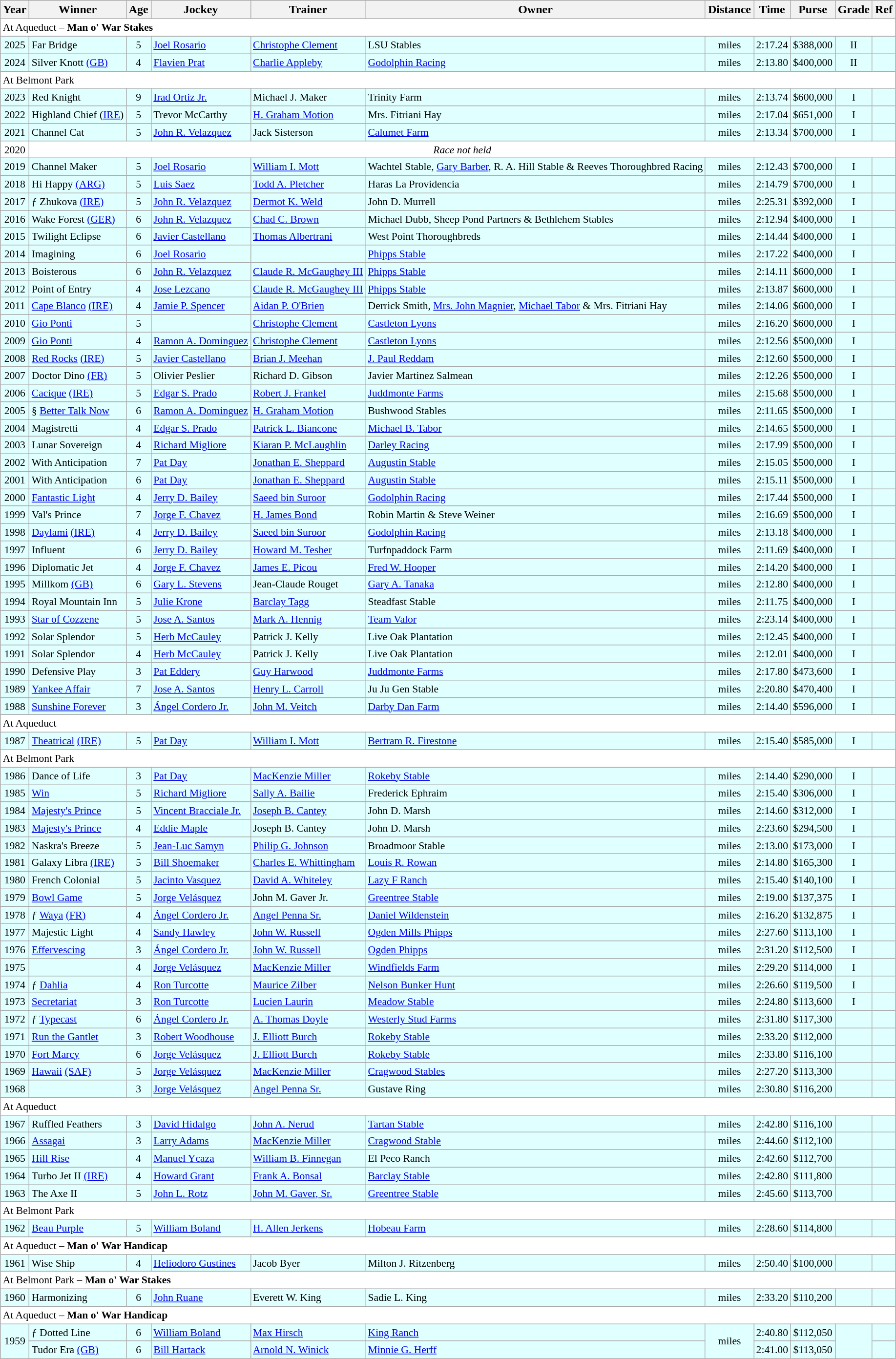<table class="wikitable sortable">
<tr>
<th>Year</th>
<th>Winner</th>
<th>Age</th>
<th>Jockey</th>
<th>Trainer</th>
<th>Owner</th>
<th>Distance</th>
<th>Time</th>
<th>Purse</th>
<th>Grade</th>
<th>Ref</th>
</tr>
<tr style="font-size:90%; background-color:white">
<td align="left" colspan=11>At Aqueduct – <strong>Man o' War Stakes</strong></td>
</tr>
<tr style="font-size:90%; background-color:lightcyan">
<td align=center>2025</td>
<td>Far Bridge</td>
<td align=center>5</td>
<td><a href='#'>Joel Rosario</a></td>
<td><a href='#'>Christophe Clement</a></td>
<td>LSU Stables</td>
<td align=center> miles</td>
<td align=center>2:17.24</td>
<td align=center>$388,000</td>
<td align=center>II</td>
<td></td>
</tr>
<tr style="font-size:90%; background-color:lightcyan">
<td align=center>2024</td>
<td>Silver Knott <a href='#'>(GB)</a></td>
<td align=center>4</td>
<td><a href='#'>Flavien Prat</a></td>
<td><a href='#'>Charlie Appleby</a></td>
<td><a href='#'>Godolphin Racing</a></td>
<td align=center> miles</td>
<td align=center>2:13.80</td>
<td align=center>$400,000</td>
<td align=center>II</td>
<td></td>
</tr>
<tr style="font-size:90%; background-color:white">
<td align="left" colspan=11>At Belmont Park</td>
</tr>
<tr style="font-size:90%; background-color:lightcyan">
<td align=center>2023</td>
<td>Red Knight</td>
<td align=center>9</td>
<td><a href='#'>Irad Ortiz Jr.</a></td>
<td>Michael J. Maker</td>
<td>Trinity Farm</td>
<td align=center> miles</td>
<td align=center>2:13.74</td>
<td align=center>$600,000</td>
<td align=center>I</td>
<td></td>
</tr>
<tr style="font-size:90%; background-color:lightcyan">
<td align=center>2022</td>
<td>Highland Chief (<a href='#'>IRE</a>)</td>
<td align=center>5</td>
<td>Trevor McCarthy</td>
<td><a href='#'>H. Graham Motion</a></td>
<td>Mrs. Fitriani Hay</td>
<td align=center> miles</td>
<td align=center>2:17.04</td>
<td align=center>$651,000</td>
<td align=center>I</td>
<td></td>
</tr>
<tr style="font-size:90%; background-color:lightcyan">
<td align=center>2021</td>
<td>Channel Cat</td>
<td align=center>5</td>
<td><a href='#'>John R. Velazquez</a></td>
<td>Jack Sisterson</td>
<td><a href='#'>Calumet Farm</a></td>
<td align=center> miles</td>
<td align=center>2:13.34</td>
<td align=center>$700,000</td>
<td align=center>I</td>
<td></td>
</tr>
<tr style="font-size:90%; background-color:white">
<td align="center">2020</td>
<td align="center" colspan=10><em>Race not held</em></td>
</tr>
<tr style="font-size:90%; background-color:lightcyan">
<td align=center>2019</td>
<td>Channel Maker</td>
<td align=center>5</td>
<td><a href='#'>Joel Rosario</a></td>
<td><a href='#'>William I. Mott</a></td>
<td>Wachtel Stable, <a href='#'>Gary Barber</a>, R. A. Hill Stable & Reeves Thoroughbred Racing</td>
<td align=center> miles</td>
<td align=center>2:12.43</td>
<td align=center>$700,000</td>
<td align=center>I</td>
<td></td>
</tr>
<tr style="font-size:90%; background-color:lightcyan">
<td align=center>2018</td>
<td>Hi Happy <a href='#'>(ARG)</a></td>
<td align=center>5</td>
<td><a href='#'>Luis Saez</a></td>
<td><a href='#'>Todd A. Pletcher</a></td>
<td>Haras La Providencia</td>
<td align=center> miles</td>
<td align=center>2:14.79</td>
<td align=center>$700,000</td>
<td align=center>I</td>
<td></td>
</tr>
<tr style="font-size:90%; background-color:lightcyan">
<td align=center>2017</td>
<td>ƒ Zhukova <a href='#'>(IRE)</a></td>
<td align=center>5</td>
<td><a href='#'>John R. Velazquez</a></td>
<td><a href='#'>Dermot K. Weld</a></td>
<td>John D. Murrell</td>
<td align=center> miles</td>
<td align=center>2:25.31</td>
<td align=center>$392,000</td>
<td align=center>I</td>
<td></td>
</tr>
<tr style="font-size:90%; background-color:lightcyan">
<td align=center>2016</td>
<td>Wake Forest <a href='#'>(GER)</a></td>
<td align=center>6</td>
<td><a href='#'>John R. Velazquez</a></td>
<td><a href='#'>Chad C. Brown</a></td>
<td>Michael Dubb, Sheep Pond Partners & Bethlehem Stables</td>
<td align=center> miles</td>
<td align=center>2:12.94</td>
<td align=center>$400,000</td>
<td align=center>I</td>
<td></td>
</tr>
<tr style="font-size:90%; background-color:lightcyan">
<td align=center>2015</td>
<td>Twilight Eclipse</td>
<td align=center>6</td>
<td><a href='#'>Javier Castellano</a></td>
<td><a href='#'>Thomas Albertrani</a></td>
<td>West Point Thoroughbreds</td>
<td align=center> miles</td>
<td align=center>2:14.44</td>
<td align=center>$400,000</td>
<td align=center>I</td>
<td></td>
</tr>
<tr style="font-size:90%; background-color:lightcyan">
<td align=center>2014</td>
<td>Imagining</td>
<td align=center>6</td>
<td><a href='#'>Joel Rosario</a></td>
<td></td>
<td><a href='#'>Phipps Stable</a></td>
<td align=center> miles</td>
<td align=center>2:17.22</td>
<td align=center>$400,000</td>
<td align=center>I</td>
<td></td>
</tr>
<tr style="font-size:90%; background-color:lightcyan">
<td align=center>2013</td>
<td>Boisterous</td>
<td align=center>6</td>
<td><a href='#'>John R. Velazquez</a></td>
<td><a href='#'>Claude R. McGaughey III</a></td>
<td><a href='#'>Phipps Stable</a></td>
<td align=center> miles</td>
<td align=center>2:14.11</td>
<td align=center>$600,000</td>
<td align=center>I</td>
<td></td>
</tr>
<tr style="font-size:90%; background-color:lightcyan">
<td align=center>2012</td>
<td>Point of Entry</td>
<td align=center>4</td>
<td><a href='#'>Jose Lezcano</a></td>
<td><a href='#'>Claude R. McGaughey III</a></td>
<td><a href='#'>Phipps Stable</a></td>
<td align=center> miles</td>
<td align=center>2:13.87</td>
<td align=center>$600,000</td>
<td align=center>I</td>
<td></td>
</tr>
<tr style="font-size:90%; background-color:lightcyan">
<td align=center>2011</td>
<td><a href='#'>Cape Blanco</a> <a href='#'>(IRE)</a></td>
<td align=center>4</td>
<td><a href='#'>Jamie P. Spencer</a></td>
<td><a href='#'>Aidan P. O'Brien</a></td>
<td>Derrick Smith, <a href='#'>Mrs. John Magnier</a>, <a href='#'>Michael Tabor</a> & Mrs. Fitriani Hay</td>
<td align=center> miles</td>
<td align=center>2:14.06</td>
<td align=center>$600,000</td>
<td align=center>I</td>
<td></td>
</tr>
<tr style="font-size:90%; background-color:lightcyan">
<td align=center>2010</td>
<td><a href='#'>Gio Ponti</a></td>
<td align=center>5</td>
<td></td>
<td><a href='#'>Christophe Clement</a></td>
<td><a href='#'>Castleton Lyons</a></td>
<td align=center> miles</td>
<td align=center>2:16.20</td>
<td align=center>$600,000</td>
<td align=center>I</td>
<td></td>
</tr>
<tr style="font-size:90%; background-color:lightcyan">
<td align=center>2009</td>
<td><a href='#'>Gio Ponti</a></td>
<td align=center>4</td>
<td><a href='#'>Ramon A. Dominguez</a></td>
<td><a href='#'>Christophe Clement</a></td>
<td><a href='#'>Castleton Lyons</a></td>
<td align=center> miles</td>
<td align=center>2:12.56</td>
<td align=center>$500,000</td>
<td align=center>I</td>
<td></td>
</tr>
<tr style="font-size:90%; background-color:lightcyan">
<td align=center>2008</td>
<td><a href='#'>Red Rocks</a> <a href='#'>(IRE)</a></td>
<td align=center>5</td>
<td><a href='#'>Javier Castellano</a></td>
<td><a href='#'>Brian J. Meehan</a></td>
<td><a href='#'>J. Paul Reddam</a></td>
<td align=center> miles</td>
<td align=center>2:12.60</td>
<td align=center>$500,000</td>
<td align=center>I</td>
<td></td>
</tr>
<tr style="font-size:90%; background-color:lightcyan">
<td align=center>2007</td>
<td>Doctor Dino <a href='#'>(FR)</a></td>
<td align=center>5</td>
<td>Olivier Peslier</td>
<td>Richard D. Gibson</td>
<td>Javier Martinez Salmean</td>
<td align=center> miles</td>
<td align=center>2:12.26</td>
<td align=center>$500,000</td>
<td align=center>I</td>
<td></td>
</tr>
<tr style="font-size:90%; background-color:lightcyan">
<td align=center>2006</td>
<td><a href='#'>Cacique</a> <a href='#'>(IRE)</a></td>
<td align=center>5</td>
<td><a href='#'>Edgar S. Prado</a></td>
<td><a href='#'>Robert J. Frankel</a></td>
<td><a href='#'>Juddmonte Farms</a></td>
<td align=center> miles</td>
<td align=center>2:15.68</td>
<td align=center>$500,000</td>
<td align=center>I</td>
<td></td>
</tr>
<tr style="font-size:90%; background-color:lightcyan">
<td align=center>2005</td>
<td>§ <a href='#'>Better Talk Now</a></td>
<td align=center>6</td>
<td><a href='#'>Ramon A. Dominguez</a></td>
<td><a href='#'>H. Graham Motion</a></td>
<td>Bushwood Stables</td>
<td align=center> miles</td>
<td align=center>2:11.65</td>
<td align=center>$500,000</td>
<td align=center>I</td>
<td></td>
</tr>
<tr style="font-size:90%; background-color:lightcyan">
<td align=center>2004</td>
<td>Magistretti</td>
<td align=center>4</td>
<td><a href='#'>Edgar S. Prado</a></td>
<td><a href='#'>Patrick L. Biancone</a></td>
<td><a href='#'>Michael B. Tabor</a></td>
<td align=center> miles</td>
<td align=center>2:14.65</td>
<td align=center>$500,000</td>
<td align=center>I</td>
<td></td>
</tr>
<tr style="font-size:90%; background-color:lightcyan">
<td align=center>2003</td>
<td>Lunar Sovereign</td>
<td align=center>4</td>
<td><a href='#'>Richard Migliore</a></td>
<td><a href='#'>Kiaran P. McLaughlin</a></td>
<td><a href='#'>Darley Racing</a></td>
<td align=center> miles</td>
<td align=center>2:17.99</td>
<td align=center>$500,000</td>
<td align=center>I</td>
<td></td>
</tr>
<tr style="font-size:90%; background-color:lightcyan">
<td align=center>2002</td>
<td>With Anticipation</td>
<td align=center>7</td>
<td><a href='#'>Pat Day</a></td>
<td><a href='#'>Jonathan E. Sheppard</a></td>
<td><a href='#'>Augustin Stable</a></td>
<td align=center> miles</td>
<td align=center>2:15.05</td>
<td align=center>$500,000</td>
<td align=center>I</td>
<td></td>
</tr>
<tr style="font-size:90%; background-color:lightcyan">
<td align=center>2001</td>
<td>With Anticipation</td>
<td align=center>6</td>
<td><a href='#'>Pat Day</a></td>
<td><a href='#'>Jonathan E. Sheppard</a></td>
<td><a href='#'>Augustin Stable</a></td>
<td align=center> miles</td>
<td align=center>2:15.11</td>
<td align=center>$500,000</td>
<td align=center>I</td>
<td></td>
</tr>
<tr style="font-size:90%; background-color:lightcyan">
<td align=center>2000</td>
<td><a href='#'>Fantastic Light</a></td>
<td align=center>4</td>
<td><a href='#'>Jerry D. Bailey</a></td>
<td><a href='#'>Saeed bin Suroor</a></td>
<td><a href='#'>Godolphin Racing</a></td>
<td align=center> miles</td>
<td align=center>2:17.44</td>
<td align=center>$500,000</td>
<td align=center>I</td>
<td></td>
</tr>
<tr style="font-size:90%; background-color:lightcyan">
<td align=center>1999</td>
<td>Val's Prince</td>
<td align=center>7</td>
<td><a href='#'>Jorge F. Chavez</a></td>
<td><a href='#'>H. James Bond</a></td>
<td>Robin Martin & Steve Weiner</td>
<td align=center> miles</td>
<td align=center>2:16.69</td>
<td align=center>$500,000</td>
<td align=center>I</td>
<td></td>
</tr>
<tr style="font-size:90%; background-color:lightcyan">
<td align=center>1998</td>
<td><a href='#'>Daylami</a> <a href='#'>(IRE)</a></td>
<td align=center>4</td>
<td><a href='#'>Jerry D. Bailey</a></td>
<td><a href='#'>Saeed bin Suroor</a></td>
<td><a href='#'>Godolphin Racing</a></td>
<td align=center> miles</td>
<td align=center>2:13.18</td>
<td align=center>$400,000</td>
<td align=center>I</td>
<td></td>
</tr>
<tr style="font-size:90%; background-color:lightcyan">
<td align=center>1997</td>
<td>Influent</td>
<td align=center>6</td>
<td><a href='#'>Jerry D. Bailey</a></td>
<td><a href='#'>Howard M. Tesher</a></td>
<td>Turfnpaddock Farm</td>
<td align=center> miles</td>
<td align=center>2:11.69</td>
<td align=center>$400,000</td>
<td align=center>I</td>
<td></td>
</tr>
<tr style="font-size:90%; background-color:lightcyan">
<td align=center>1996</td>
<td>Diplomatic Jet</td>
<td align=center>4</td>
<td><a href='#'>Jorge F. Chavez</a></td>
<td><a href='#'>James E. Picou</a></td>
<td><a href='#'>Fred W. Hooper</a></td>
<td align=center> miles</td>
<td align=center>2:14.20</td>
<td align=center>$400,000</td>
<td align=center>I</td>
<td></td>
</tr>
<tr style="font-size:90%; background-color:lightcyan">
<td align=center>1995</td>
<td>Millkom <a href='#'>(GB)</a></td>
<td align=center>6</td>
<td><a href='#'>Gary L. Stevens</a></td>
<td>Jean-Claude Rouget</td>
<td><a href='#'>Gary A. Tanaka</a></td>
<td align=center> miles</td>
<td align=center>2:12.80</td>
<td align=center>$400,000</td>
<td align=center>I</td>
<td></td>
</tr>
<tr style="font-size:90%; background-color:lightcyan">
<td align=center>1994</td>
<td>Royal Mountain Inn</td>
<td align=center>5</td>
<td><a href='#'>Julie Krone</a></td>
<td><a href='#'>Barclay Tagg</a></td>
<td>Steadfast Stable</td>
<td align=center> miles</td>
<td align=center>2:11.75</td>
<td align=center>$400,000</td>
<td align=center>I</td>
<td></td>
</tr>
<tr style="font-size:90%; background-color:lightcyan">
<td align=center>1993</td>
<td><a href='#'>Star of Cozzene</a></td>
<td align=center>5</td>
<td><a href='#'>Jose A. Santos</a></td>
<td><a href='#'>Mark A. Hennig</a></td>
<td><a href='#'>Team Valor</a></td>
<td align=center> miles</td>
<td align=center>2:23.14</td>
<td align=center>$400,000</td>
<td align=center>I</td>
<td></td>
</tr>
<tr style="font-size:90%; background-color:lightcyan">
<td align=center>1992</td>
<td>Solar Splendor</td>
<td align=center>5</td>
<td><a href='#'>Herb McCauley</a></td>
<td>Patrick J. Kelly</td>
<td>Live Oak Plantation</td>
<td align=center> miles</td>
<td align=center>2:12.45</td>
<td align=center>$400,000</td>
<td align=center>I</td>
<td></td>
</tr>
<tr style="font-size:90%; background-color:lightcyan">
<td align=center>1991</td>
<td>Solar Splendor</td>
<td align=center>4</td>
<td><a href='#'>Herb McCauley</a></td>
<td>Patrick J. Kelly</td>
<td>Live Oak Plantation</td>
<td align=center> miles</td>
<td align=center>2:12.01</td>
<td align=center>$400,000</td>
<td align=center>I</td>
<td></td>
</tr>
<tr style="font-size:90%; background-color:lightcyan">
<td align=center>1990</td>
<td>Defensive Play</td>
<td align=center>3</td>
<td><a href='#'>Pat Eddery</a></td>
<td><a href='#'>Guy Harwood</a></td>
<td><a href='#'>Juddmonte Farms</a></td>
<td align=center> miles</td>
<td align=center>2:17.80</td>
<td align=center>$473,600</td>
<td align=center>I</td>
<td></td>
</tr>
<tr style="font-size:90%; background-color:lightcyan">
<td align=center>1989</td>
<td><a href='#'>Yankee Affair</a></td>
<td align=center>7</td>
<td><a href='#'>Jose A. Santos</a></td>
<td><a href='#'>Henry L. Carroll</a></td>
<td>Ju Ju Gen Stable</td>
<td align=center> miles</td>
<td align=center>2:20.80</td>
<td align=center>$470,400</td>
<td align=center>I</td>
<td></td>
</tr>
<tr style="font-size:90%; background-color:lightcyan">
<td align=center>1988</td>
<td><a href='#'>Sunshine Forever</a></td>
<td align=center>3</td>
<td><a href='#'>Ángel Cordero Jr.</a></td>
<td><a href='#'>John M. Veitch</a></td>
<td><a href='#'>Darby Dan Farm</a></td>
<td align=center> miles</td>
<td align=center>2:14.40</td>
<td align=center>$596,000</td>
<td align=center>I</td>
<td></td>
</tr>
<tr style="font-size:90%; background-color:white">
<td align="left" colspan=11>At Aqueduct</td>
</tr>
<tr style="font-size:90%; background-color:lightcyan">
<td align=center>1987</td>
<td><a href='#'>Theatrical</a> <a href='#'>(IRE)</a></td>
<td align=center>5</td>
<td><a href='#'>Pat Day</a></td>
<td><a href='#'>William I. Mott</a></td>
<td><a href='#'>Bertram R. Firestone</a></td>
<td align=center> miles</td>
<td align=center>2:15.40</td>
<td align=center>$585,000</td>
<td align=center>I</td>
<td></td>
</tr>
<tr style="font-size:90%; background-color:white">
<td align="left" colspan=11>At Belmont Park</td>
</tr>
<tr style="font-size:90%; background-color:lightcyan">
<td align=center>1986</td>
<td>Dance of Life</td>
<td align=center>3</td>
<td><a href='#'>Pat Day</a></td>
<td><a href='#'>MacKenzie Miller</a></td>
<td><a href='#'>Rokeby Stable</a></td>
<td align=center> miles</td>
<td align=center>2:14.40</td>
<td align=center>$290,000</td>
<td align=center>I</td>
<td></td>
</tr>
<tr style="font-size:90%; background-color:lightcyan">
<td align=center>1985</td>
<td><a href='#'>Win</a></td>
<td align=center>5</td>
<td><a href='#'>Richard Migliore</a></td>
<td><a href='#'>Sally A. Bailie</a></td>
<td>Frederick Ephraim</td>
<td align=center> miles</td>
<td align=center>2:15.40</td>
<td align=center>$306,000</td>
<td align=center>I</td>
<td></td>
</tr>
<tr style="font-size:90%; background-color:lightcyan">
<td align=center>1984</td>
<td><a href='#'>Majesty's Prince</a></td>
<td align=center>5</td>
<td><a href='#'>Vincent Bracciale Jr.</a></td>
<td><a href='#'>Joseph B. Cantey</a></td>
<td>John D. Marsh</td>
<td align=center> miles</td>
<td align=center>2:14.60</td>
<td align=center>$312,000</td>
<td align=center>I</td>
<td></td>
</tr>
<tr style="font-size:90%; background-color:lightcyan">
<td align=center>1983</td>
<td><a href='#'>Majesty's Prince</a></td>
<td align=center>4</td>
<td><a href='#'>Eddie Maple</a></td>
<td>Joseph B. Cantey</td>
<td>John D. Marsh</td>
<td align=center> miles</td>
<td align=center>2:23.60</td>
<td align=center>$294,500</td>
<td align=center>I</td>
<td></td>
</tr>
<tr style="font-size:90%; background-color:lightcyan">
<td align=center>1982</td>
<td>Naskra's Breeze</td>
<td align=center>5</td>
<td><a href='#'>Jean-Luc Samyn</a></td>
<td><a href='#'>Philip G. Johnson</a></td>
<td>Broadmoor Stable</td>
<td align=center> miles</td>
<td align=center>2:13.00</td>
<td align=center>$173,000</td>
<td align=center>I</td>
<td></td>
</tr>
<tr style="font-size:90%; background-color:lightcyan">
<td align=center>1981</td>
<td>Galaxy Libra <a href='#'>(IRE)</a></td>
<td align=center>5</td>
<td><a href='#'>Bill Shoemaker</a></td>
<td><a href='#'>Charles E. Whittingham</a></td>
<td><a href='#'>Louis R. Rowan</a></td>
<td align=center> miles</td>
<td align=center>2:14.80</td>
<td align=center>$165,300</td>
<td align=center>I</td>
<td></td>
</tr>
<tr style="font-size:90%; background-color:lightcyan">
<td align=center>1980</td>
<td>French Colonial</td>
<td align=center>5</td>
<td><a href='#'>Jacinto Vasquez</a></td>
<td><a href='#'>David A. Whiteley</a></td>
<td><a href='#'>Lazy F Ranch</a></td>
<td align=center> miles</td>
<td align=center>2:15.40</td>
<td align=center>$140,100</td>
<td align=center>I</td>
<td></td>
</tr>
<tr style="font-size:90%; background-color:lightcyan">
<td align=center>1979</td>
<td><a href='#'>Bowl Game</a></td>
<td align=center>5</td>
<td><a href='#'>Jorge Velásquez</a></td>
<td>John M. Gaver Jr.</td>
<td><a href='#'>Greentree Stable</a></td>
<td align=center> miles</td>
<td align=center>2:19.00</td>
<td align=center>$137,375</td>
<td align=center>I</td>
<td></td>
</tr>
<tr style="font-size:90%; background-color:lightcyan">
<td align=center>1978</td>
<td>ƒ <a href='#'>Waya</a> <a href='#'>(FR)</a></td>
<td align=center>4</td>
<td><a href='#'>Ángel Cordero Jr.</a></td>
<td><a href='#'>Angel Penna Sr.</a></td>
<td><a href='#'>Daniel Wildenstein</a></td>
<td align=center> miles</td>
<td align=center>2:16.20</td>
<td align=center>$132,875</td>
<td align=center>I</td>
<td></td>
</tr>
<tr style="font-size:90%; background-color:lightcyan">
<td align=center>1977</td>
<td>Majestic Light</td>
<td align=center>4</td>
<td><a href='#'>Sandy Hawley</a></td>
<td><a href='#'>John W. Russell</a></td>
<td><a href='#'>Ogden Mills Phipps</a></td>
<td align=center> miles</td>
<td align=center>2:27.60</td>
<td align=center>$113,100</td>
<td align=center>I</td>
<td></td>
</tr>
<tr style="font-size:90%; background-color:lightcyan">
<td align=center>1976</td>
<td><a href='#'>Effervescing</a></td>
<td align=center>3</td>
<td><a href='#'>Ángel Cordero Jr.</a></td>
<td><a href='#'>John W. Russell</a></td>
<td><a href='#'>Ogden Phipps</a></td>
<td align=center> miles</td>
<td align=center>2:31.20</td>
<td align=center>$112,500</td>
<td align=center>I</td>
<td></td>
</tr>
<tr style="font-size:90%; background-color:lightcyan">
<td align=center>1975</td>
<td></td>
<td align=center>4</td>
<td><a href='#'>Jorge Velásquez</a></td>
<td><a href='#'>MacKenzie Miller</a></td>
<td><a href='#'>Windfields Farm</a></td>
<td align=center> miles</td>
<td align=center>2:29.20</td>
<td align=center>$114,000</td>
<td align=center>I</td>
<td></td>
</tr>
<tr style="font-size:90%; background-color:lightcyan">
<td align=center>1974</td>
<td>ƒ <a href='#'>Dahlia</a></td>
<td align=center>4</td>
<td><a href='#'>Ron Turcotte</a></td>
<td><a href='#'>Maurice Zilber</a></td>
<td><a href='#'>Nelson Bunker Hunt</a></td>
<td align=center> miles</td>
<td align=center>2:26.60</td>
<td align=center>$119,500</td>
<td align=center>I</td>
<td></td>
</tr>
<tr style="font-size:90%; background-color:lightcyan">
<td align=center>1973</td>
<td><a href='#'>Secretariat</a></td>
<td align=center>3</td>
<td><a href='#'>Ron Turcotte</a></td>
<td><a href='#'>Lucien Laurin</a></td>
<td><a href='#'>Meadow Stable</a></td>
<td align=center> miles</td>
<td align=center>2:24.80</td>
<td align=center>$113,600</td>
<td align=center>I</td>
<td></td>
</tr>
<tr style="font-size:90%; background-color:lightcyan">
<td align=center>1972</td>
<td>ƒ <a href='#'>Typecast</a></td>
<td align=center>6</td>
<td><a href='#'>Ángel Cordero Jr.</a></td>
<td><a href='#'>A. Thomas Doyle</a></td>
<td><a href='#'>Westerly Stud Farms</a></td>
<td align=center> miles</td>
<td align=center>2:31.80</td>
<td align=center>$117,300</td>
<td align=center></td>
<td></td>
</tr>
<tr style="font-size:90%; background-color:lightcyan">
<td align=center>1971</td>
<td><a href='#'>Run the Gantlet</a></td>
<td align=center>3</td>
<td><a href='#'>Robert Woodhouse</a></td>
<td><a href='#'>J. Elliott Burch</a></td>
<td><a href='#'>Rokeby Stable</a></td>
<td align=center> miles</td>
<td align=center>2:33.20</td>
<td align=center>$112,000</td>
<td align=center></td>
<td></td>
</tr>
<tr style="font-size:90%; background-color:lightcyan">
<td align=center>1970</td>
<td><a href='#'>Fort Marcy</a></td>
<td align=center>6</td>
<td><a href='#'>Jorge Velásquez</a></td>
<td><a href='#'>J. Elliott Burch</a></td>
<td><a href='#'>Rokeby Stable</a></td>
<td align=center> miles</td>
<td align=center>2:33.80</td>
<td align=center>$116,100</td>
<td align=center></td>
<td></td>
</tr>
<tr style="font-size:90%; background-color:lightcyan">
<td align=center>1969</td>
<td><a href='#'>Hawaii</a> <a href='#'>(SAF)</a></td>
<td align=center>5</td>
<td><a href='#'>Jorge Velásquez</a></td>
<td><a href='#'>MacKenzie Miller</a></td>
<td><a href='#'>Cragwood Stables</a></td>
<td align=center> miles</td>
<td align=center>2:27.20</td>
<td align=center>$113,300</td>
<td align=center></td>
<td></td>
</tr>
<tr style="font-size:90%; background-color:lightcyan">
<td align=center>1968</td>
<td></td>
<td align=center>3</td>
<td><a href='#'>Jorge Velásquez</a></td>
<td><a href='#'>Angel Penna Sr.</a></td>
<td>Gustave Ring</td>
<td align=center> miles</td>
<td align=center>2:30.80</td>
<td align=center>$116,200</td>
<td align=center></td>
<td></td>
</tr>
<tr style="font-size:90%; background-color:white">
<td align="left" colspan=11>At Aqueduct</td>
</tr>
<tr style="font-size:90%; background-color:lightcyan">
<td align=center>1967</td>
<td>Ruffled Feathers</td>
<td align=center>3</td>
<td><a href='#'>David Hidalgo</a></td>
<td><a href='#'>John A. Nerud</a></td>
<td><a href='#'>Tartan Stable</a></td>
<td align=center> miles</td>
<td align=center>2:42.80</td>
<td align=center>$116,100</td>
<td align=center></td>
<td></td>
</tr>
<tr style="font-size:90%; background-color:lightcyan">
<td align=center>1966</td>
<td><a href='#'>Assagai</a></td>
<td align=center>3</td>
<td><a href='#'>Larry Adams</a></td>
<td><a href='#'>MacKenzie Miller</a></td>
<td><a href='#'>Cragwood Stable</a></td>
<td align=center> miles</td>
<td align=center>2:44.60</td>
<td align=center>$112,100</td>
<td align=center></td>
<td></td>
</tr>
<tr style="font-size:90%; background-color:lightcyan">
<td align=center>1965</td>
<td><a href='#'>Hill Rise</a></td>
<td align=center>4</td>
<td><a href='#'>Manuel Ycaza</a></td>
<td><a href='#'>William B. Finnegan</a></td>
<td>El Peco Ranch</td>
<td align=center> miles</td>
<td align=center>2:42.60</td>
<td align=center>$112,700</td>
<td align=center></td>
<td></td>
</tr>
<tr style="font-size:90%; background-color:lightcyan">
<td align=center>1964</td>
<td>Turbo Jet II <a href='#'>(IRE)</a></td>
<td align=center>4</td>
<td><a href='#'>Howard Grant</a></td>
<td><a href='#'>Frank A. Bonsal</a></td>
<td><a href='#'>Barclay Stable</a></td>
<td align=center> miles</td>
<td align=center>2:42.80</td>
<td align=center>$111,800</td>
<td align=center></td>
<td></td>
</tr>
<tr style="font-size:90%; background-color:lightcyan">
<td align=center>1963</td>
<td>The Axe II</td>
<td align=center>5</td>
<td><a href='#'>John L. Rotz</a></td>
<td><a href='#'>John M. Gaver, Sr.</a></td>
<td><a href='#'>Greentree Stable</a></td>
<td align=center> miles</td>
<td align=center>2:45.60</td>
<td align=center>$113,700</td>
<td align=center></td>
<td></td>
</tr>
<tr style="font-size:90%; background-color:white">
<td align="left" colspan=11>At Belmont Park</td>
</tr>
<tr style="font-size:90%; background-color:lightcyan">
<td align=center>1962</td>
<td><a href='#'>Beau Purple</a></td>
<td align=center>5</td>
<td><a href='#'>William Boland</a></td>
<td><a href='#'>H. Allen Jerkens</a></td>
<td><a href='#'>Hobeau Farm</a></td>
<td align=center> miles</td>
<td align=center>2:28.60</td>
<td align=center>$114,800</td>
<td align=center></td>
<td></td>
</tr>
<tr style="font-size:90%; background-color:white">
<td align="left" colspan=11>At Aqueduct – <strong>Man o' War Handicap</strong></td>
</tr>
<tr style="font-size:90%; background-color:lightcyan">
<td align=center>1961</td>
<td>Wise Ship</td>
<td align=center>4</td>
<td><a href='#'>Heliodoro Gustines</a></td>
<td>Jacob Byer</td>
<td>Milton J. Ritzenberg</td>
<td align=center> miles</td>
<td align=center>2:50.40</td>
<td align=center>$100,000</td>
<td align=center></td>
<td></td>
</tr>
<tr style="font-size:90%; background-color:white">
<td align="left" colspan=11>At Belmont Park – <strong>Man o' War Stakes</strong></td>
</tr>
<tr style="font-size:90%; background-color:lightcyan">
<td align=center>1960</td>
<td>Harmonizing</td>
<td align=center>6</td>
<td><a href='#'>John Ruane</a></td>
<td>Everett W. King</td>
<td>Sadie L. King</td>
<td align=center> miles</td>
<td align=center>2:33.20</td>
<td align=center>$110,200</td>
<td align=center></td>
<td></td>
</tr>
<tr style="font-size:90%; background-color:white">
<td align="left" colspan=11>At Aqueduct – <strong>Man o' War Handicap</strong></td>
</tr>
<tr style="font-size:90%; background-color:lightcyan">
<td align=center rowspan=2>1959</td>
<td>ƒ Dotted Line</td>
<td align=center>6</td>
<td><a href='#'>William Boland</a></td>
<td><a href='#'>Max Hirsch</a></td>
<td><a href='#'>King Ranch</a></td>
<td align=center rowspan=2> miles</td>
<td align=center>2:40.80</td>
<td align=center>$112,050</td>
<td align=center rowspan=2></td>
<td></td>
</tr>
<tr style="font-size:90%; background-color:lightcyan">
<td>Tudor Era <a href='#'>(GB)</a></td>
<td align=center>6</td>
<td><a href='#'>Bill Hartack</a></td>
<td><a href='#'>Arnold N. Winick</a></td>
<td><a href='#'>Minnie G. Herff</a></td>
<td align=center>2:41.00</td>
<td align=center>$113,050</td>
<td></td>
</tr>
</table>
